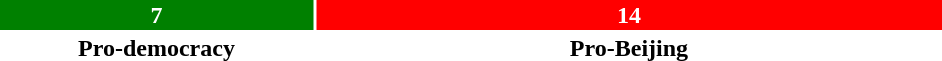<table style="width:50%; text-align:center;">
<tr style="color:white;">
<td style="background:green; width:33.33%;"><strong>7</strong></td>
<td style="background:red; width:66.67%;"><strong>14</strong></td>
</tr>
<tr>
<td><span><strong>Pro-democracy</strong></span></td>
<td><span><strong>Pro-Beijing</strong></span></td>
</tr>
</table>
